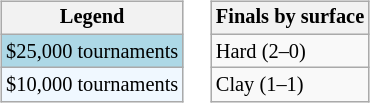<table>
<tr valign=top>
<td><br><table class=wikitable style="font-size:85%">
<tr>
<th>Legend</th>
</tr>
<tr bgcolor=lightblue>
<td>$25,000 tournaments</td>
</tr>
<tr bgcolor=#f0f8ff>
<td>$10,000 tournaments</td>
</tr>
</table>
</td>
<td><br><table class=wikitable style="font-size:85%">
<tr>
<th>Finals by surface</th>
</tr>
<tr>
<td>Hard (2–0)</td>
</tr>
<tr>
<td>Clay (1–1)</td>
</tr>
</table>
</td>
</tr>
</table>
